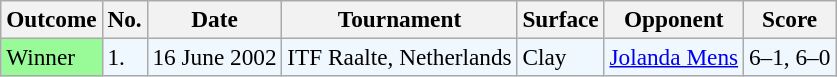<table class="sortable wikitable" style=font-size:97%>
<tr>
<th>Outcome</th>
<th>No.</th>
<th>Date</th>
<th>Tournament</th>
<th>Surface</th>
<th>Opponent</th>
<th>Score</th>
</tr>
<tr style="background:#f0f8ff;">
<td style="background:#98fb98;">Winner</td>
<td>1.</td>
<td>16 June 2002</td>
<td>ITF Raalte, Netherlands</td>
<td>Clay</td>
<td> <a href='#'>Jolanda Mens</a></td>
<td>6–1, 6–0</td>
</tr>
</table>
